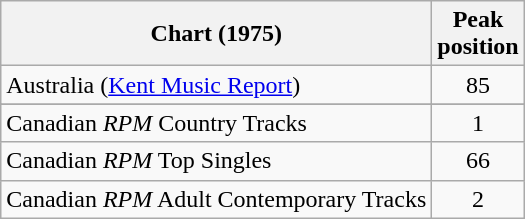<table class="wikitable sortable">
<tr>
<th align="left">Chart (1975)</th>
<th style="text-align:center;">Peak<br>position</th>
</tr>
<tr>
<td>Australia (<a href='#'>Kent Music Report</a>)</td>
<td style="text-align:center;">85</td>
</tr>
<tr>
</tr>
<tr>
</tr>
<tr>
</tr>
<tr>
<td align="left">Canadian <em>RPM</em> Country Tracks</td>
<td style="text-align:center;">1</td>
</tr>
<tr>
<td align="left">Canadian <em>RPM</em> Top Singles</td>
<td style="text-align:center;">66</td>
</tr>
<tr>
<td align="left">Canadian <em>RPM</em> Adult Contemporary Tracks</td>
<td style="text-align:center;">2</td>
</tr>
</table>
